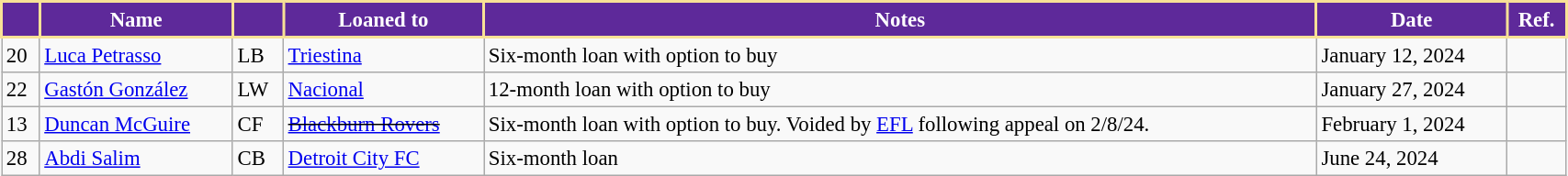<table class="wikitable" style="width:90%; text-align:center; font-size:95%; text-align:left;">
<tr>
<th style="background:#5E299A; color:white; border:2px solid #F8E196;"></th>
<th style="background:#5E299A; color:white; border:2px solid #F8E196;">Name</th>
<th style="background:#5E299A; color:white; border:2px solid #F8E196;"></th>
<th style="background:#5E299A; color:white; border:2px solid #F8E196;">Loaned to</th>
<th style="background:#5E299A; color:white; border:2px solid #F8E196;">Notes</th>
<th style="background:#5E299A; color:white; border:2px solid #F8E196;">Date</th>
<th style="background:#5E299A; color:white; border:2px solid #F8E196;">Ref.</th>
</tr>
<tr>
<td>20</td>
<td> <a href='#'>Luca Petrasso</a></td>
<td>LB</td>
<td> <a href='#'>Triestina</a></td>
<td>Six-month loan with option to buy</td>
<td>January 12, 2024</td>
<td></td>
</tr>
<tr>
<td>22</td>
<td> <a href='#'>Gastón González</a></td>
<td>LW</td>
<td> <a href='#'>Nacional</a></td>
<td>12-month loan with option to buy</td>
<td>January 27, 2024</td>
<td></td>
</tr>
<tr>
<td>13</td>
<td> <a href='#'>Duncan McGuire</a></td>
<td>CF</td>
<td> <s><a href='#'>Blackburn Rovers</a></s></td>
<td>Six-month loan with option to buy. Voided by <a href='#'>EFL</a> following appeal on 2/8/24.</td>
<td>February 1, 2024</td>
<td></td>
</tr>
<tr>
<td>28</td>
<td> <a href='#'>Abdi Salim</a></td>
<td>CB</td>
<td> <a href='#'>Detroit City FC</a></td>
<td>Six-month loan</td>
<td>June 24, 2024</td>
<td></td>
</tr>
</table>
